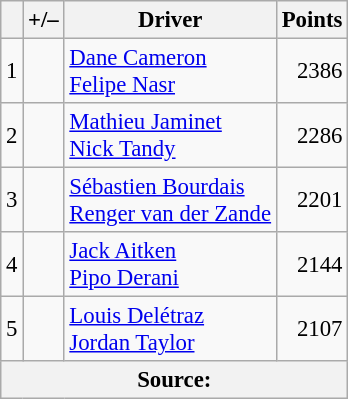<table class="wikitable" style="font-size: 95%;">
<tr>
<th scope="col"></th>
<th scope="col">+/–</th>
<th scope="col">Driver</th>
<th scope="col">Points</th>
</tr>
<tr>
<td align=center>1</td>
<td align=left></td>
<td> <a href='#'>Dane Cameron</a><br> <a href='#'>Felipe Nasr</a></td>
<td align=right>2386</td>
</tr>
<tr>
<td align=center>2</td>
<td align=left></td>
<td> <a href='#'>Mathieu Jaminet</a><br> <a href='#'>Nick Tandy</a></td>
<td align=right>2286</td>
</tr>
<tr>
<td align=center>3</td>
<td align=left></td>
<td> <a href='#'>Sébastien Bourdais</a><br> <a href='#'>Renger van der Zande</a></td>
<td align=right>2201</td>
</tr>
<tr>
<td align=center>4</td>
<td align=left></td>
<td> <a href='#'>Jack Aitken</a><br> <a href='#'>Pipo Derani</a></td>
<td align=right>2144</td>
</tr>
<tr>
<td align=center>5</td>
<td align=left></td>
<td> <a href='#'>Louis Delétraz</a><br> <a href='#'>Jordan Taylor</a></td>
<td align=right>2107</td>
</tr>
<tr>
<th colspan=5>Source:</th>
</tr>
</table>
